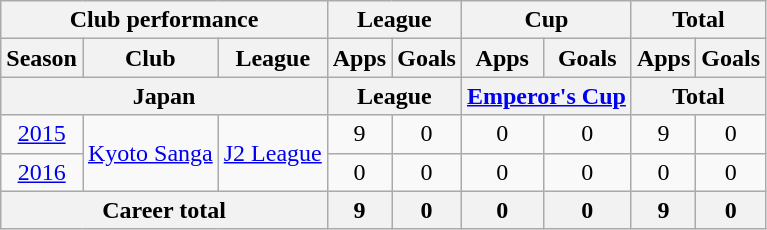<table class="wikitable" style="text-align:center">
<tr>
<th colspan=3>Club performance</th>
<th colspan=2>League</th>
<th colspan=2>Cup</th>
<th colspan=2>Total</th>
</tr>
<tr>
<th>Season</th>
<th>Club</th>
<th>League</th>
<th>Apps</th>
<th>Goals</th>
<th>Apps</th>
<th>Goals</th>
<th>Apps</th>
<th>Goals</th>
</tr>
<tr>
<th colspan=3>Japan</th>
<th colspan=2>League</th>
<th colspan=2><a href='#'>Emperor's Cup</a></th>
<th colspan=2>Total</th>
</tr>
<tr>
<td><a href='#'>2015</a></td>
<td rowspan="2"><a href='#'>Kyoto Sanga</a></td>
<td rowspan="2"><a href='#'>J2 League</a></td>
<td>9</td>
<td>0</td>
<td>0</td>
<td>0</td>
<td>9</td>
<td>0</td>
</tr>
<tr>
<td><a href='#'>2016</a></td>
<td>0</td>
<td>0</td>
<td>0</td>
<td>0</td>
<td>0</td>
<td>0</td>
</tr>
<tr>
<th colspan=3>Career total</th>
<th>9</th>
<th>0</th>
<th>0</th>
<th>0</th>
<th>9</th>
<th>0</th>
</tr>
</table>
